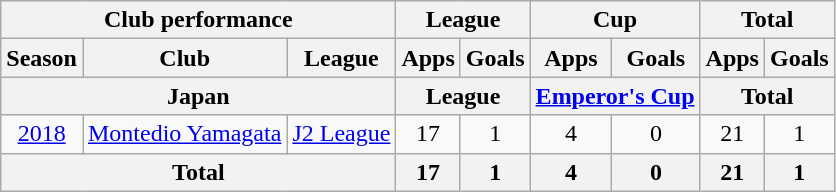<table class="wikitable" style="text-align:center;">
<tr>
<th colspan=3>Club performance</th>
<th colspan=2>League</th>
<th colspan=2>Cup</th>
<th colspan=2>Total</th>
</tr>
<tr>
<th>Season</th>
<th>Club</th>
<th>League</th>
<th>Apps</th>
<th>Goals</th>
<th>Apps</th>
<th>Goals</th>
<th>Apps</th>
<th>Goals</th>
</tr>
<tr>
<th colspan=3>Japan</th>
<th colspan=2>League</th>
<th colspan=2><a href='#'>Emperor's Cup</a></th>
<th colspan=2>Total</th>
</tr>
<tr>
<td><a href='#'>2018</a></td>
<td rowspan="1"><a href='#'>Montedio Yamagata</a></td>
<td rowspan="1"><a href='#'>J2 League</a></td>
<td>17</td>
<td>1</td>
<td>4</td>
<td>0</td>
<td>21</td>
<td>1</td>
</tr>
<tr>
<th colspan=3>Total</th>
<th>17</th>
<th>1</th>
<th>4</th>
<th>0</th>
<th>21</th>
<th>1</th>
</tr>
</table>
